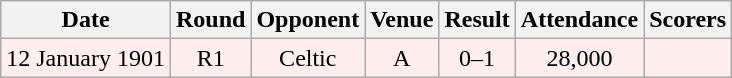<table class="wikitable sortable" style="font-size:100%; text-align:center">
<tr>
<th>Date</th>
<th>Round</th>
<th>Opponent</th>
<th>Venue</th>
<th>Result</th>
<th>Attendance</th>
<th>Scorers</th>
</tr>
<tr bgcolor = "#FFEEEE">
<td>12 January 1901</td>
<td>R1</td>
<td>Celtic</td>
<td>A</td>
<td>0–1</td>
<td>28,000</td>
<td></td>
</tr>
</table>
